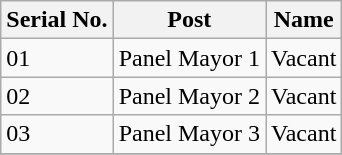<table class="wikitable sortable">
<tr>
<th>Serial No.</th>
<th>Post</th>
<th>Name</th>
</tr>
<tr>
<td>01</td>
<td>Panel Mayor 1</td>
<td>Vacant</td>
</tr>
<tr>
<td>02</td>
<td>Panel Mayor 2</td>
<td>Vacant</td>
</tr>
<tr>
<td>03</td>
<td>Panel Mayor 3</td>
<td>Vacant</td>
</tr>
<tr>
</tr>
</table>
